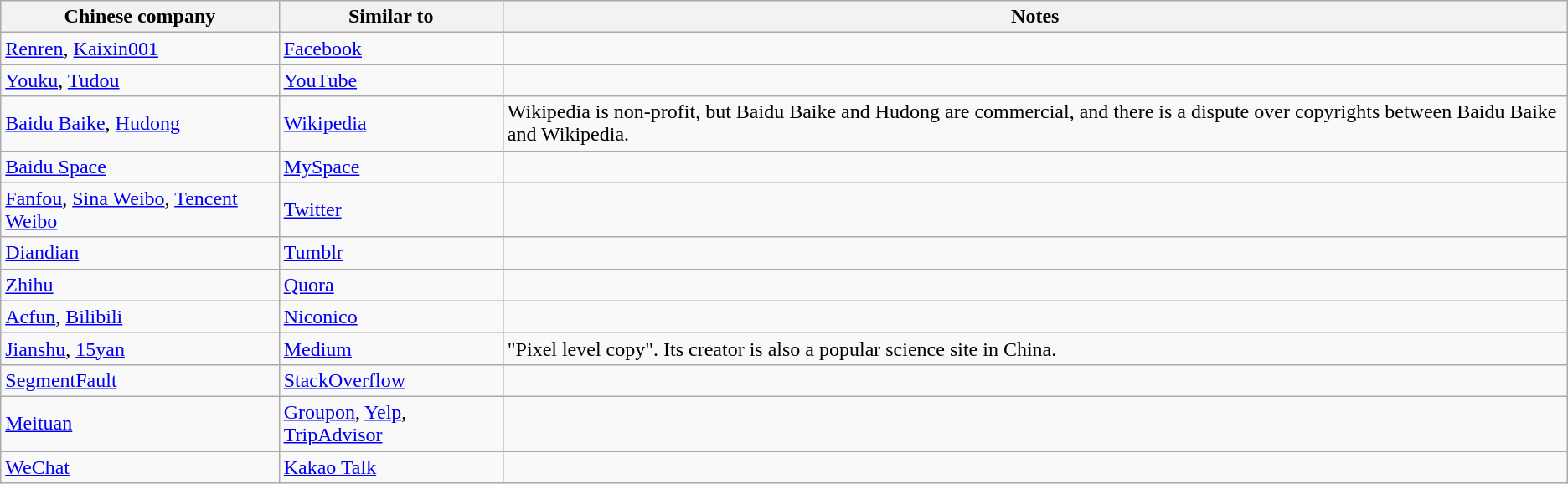<table class="wikitable">
<tr>
<th>Chinese company</th>
<th>Similar to</th>
<th>Notes</th>
</tr>
<tr>
<td><a href='#'>Renren</a>, <a href='#'>Kaixin001</a></td>
<td><a href='#'>Facebook</a></td>
<td></td>
</tr>
<tr>
<td><a href='#'>Youku</a>, <a href='#'>Tudou</a></td>
<td><a href='#'>YouTube</a></td>
<td></td>
</tr>
<tr>
<td><a href='#'>Baidu Baike</a>, <a href='#'>Hudong</a></td>
<td><a href='#'>Wikipedia</a></td>
<td>Wikipedia is non-profit, but Baidu Baike and Hudong are commercial, and there is a dispute over copyrights between Baidu Baike and Wikipedia.</td>
</tr>
<tr>
<td><a href='#'>Baidu Space</a></td>
<td><a href='#'>MySpace</a></td>
<td></td>
</tr>
<tr>
<td><a href='#'>Fanfou</a>, <a href='#'>Sina Weibo</a>, <a href='#'>Tencent Weibo</a></td>
<td><a href='#'>Twitter</a></td>
<td></td>
</tr>
<tr>
<td><a href='#'>Diandian</a></td>
<td><a href='#'>Tumblr</a></td>
<td></td>
</tr>
<tr>
<td><a href='#'>Zhihu</a></td>
<td><a href='#'>Quora</a></td>
<td></td>
</tr>
<tr>
<td><a href='#'>Acfun</a>, <a href='#'>Bilibili</a></td>
<td><a href='#'>Niconico</a></td>
<td></td>
</tr>
<tr>
<td><a href='#'>Jianshu</a>, <a href='#'>15yan</a></td>
<td><a href='#'>Medium</a></td>
<td>"Pixel level copy". Its creator is also a popular science site in China.</td>
</tr>
<tr>
<td><a href='#'>SegmentFault</a></td>
<td><a href='#'>StackOverflow</a></td>
<td></td>
</tr>
<tr>
<td><a href='#'>Meituan</a></td>
<td><a href='#'>Groupon</a>, <a href='#'>Yelp</a>, <a href='#'>TripAdvisor</a></td>
<td></td>
</tr>
<tr>
<td><a href='#'>WeChat</a></td>
<td><a href='#'>Kakao Talk</a></td>
</tr>
</table>
